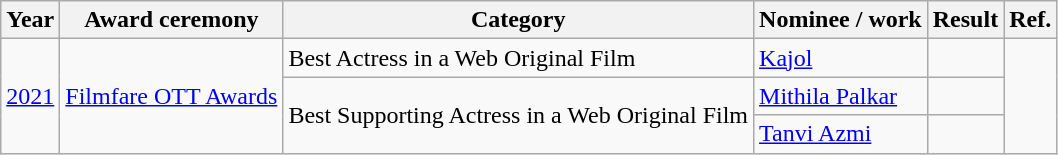<table class="wikitable">
<tr>
<th>Year</th>
<th>Award ceremony</th>
<th>Category</th>
<th>Nominee / work</th>
<th>Result</th>
<th>Ref.</th>
</tr>
<tr>
<td rowspan="3"><a href='#'>2021</a></td>
<td rowspan="3"><a href='#'>Filmfare OTT Awards</a></td>
<td>Best Actress in a Web Original Film</td>
<td><a href='#'>Kajol</a></td>
<td></td>
<td rowspan="3"></td>
</tr>
<tr>
<td rowspan="2">Best Supporting Actress in a Web Original Film</td>
<td><a href='#'>Mithila Palkar</a></td>
<td></td>
</tr>
<tr>
<td><a href='#'>Tanvi Azmi</a></td>
<td></td>
</tr>
</table>
